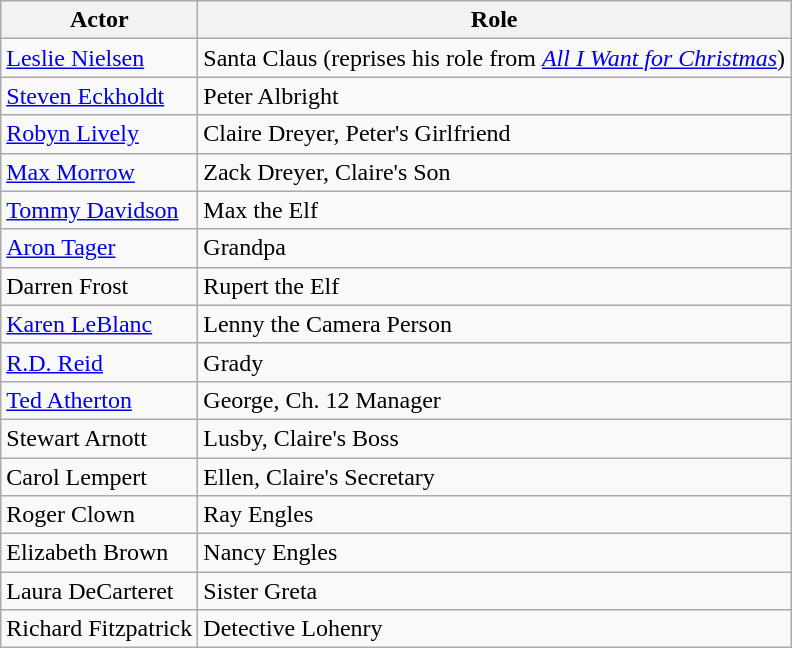<table class="wikitable">
<tr>
<th>Actor</th>
<th>Role</th>
</tr>
<tr>
<td><a href='#'>Leslie Nielsen</a></td>
<td>Santa Claus (reprises his role from <em><a href='#'>All I Want for Christmas</a></em>)</td>
</tr>
<tr>
<td><a href='#'>Steven Eckholdt</a></td>
<td>Peter Albright</td>
</tr>
<tr>
<td><a href='#'>Robyn Lively</a></td>
<td>Claire Dreyer, Peter's Girlfriend</td>
</tr>
<tr>
<td><a href='#'>Max Morrow</a></td>
<td>Zack Dreyer, Claire's Son</td>
</tr>
<tr>
<td><a href='#'>Tommy Davidson</a></td>
<td>Max the Elf</td>
</tr>
<tr>
<td><a href='#'>Aron Tager</a></td>
<td>Grandpa</td>
</tr>
<tr>
<td>Darren Frost</td>
<td>Rupert the Elf</td>
</tr>
<tr>
<td><a href='#'>Karen LeBlanc</a></td>
<td>Lenny the Camera Person</td>
</tr>
<tr>
<td><a href='#'>R.D. Reid</a></td>
<td>Grady</td>
</tr>
<tr>
<td><a href='#'>Ted Atherton</a></td>
<td>George, Ch. 12 Manager</td>
</tr>
<tr>
<td>Stewart Arnott</td>
<td>Lusby, Claire's Boss</td>
</tr>
<tr>
<td>Carol Lempert</td>
<td>Ellen, Claire's Secretary</td>
</tr>
<tr>
<td>Roger Clown</td>
<td>Ray Engles</td>
</tr>
<tr>
<td>Elizabeth Brown</td>
<td>Nancy Engles</td>
</tr>
<tr>
<td>Laura DeCarteret</td>
<td>Sister Greta</td>
</tr>
<tr>
<td>Richard Fitzpatrick</td>
<td>Detective Lohenry</td>
</tr>
</table>
